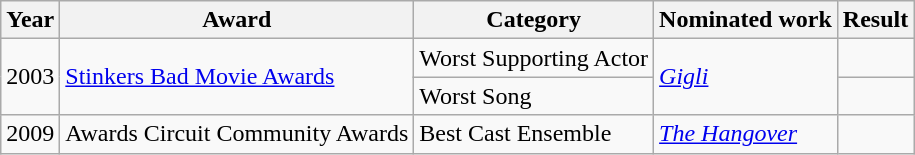<table class="wikitable">
<tr>
<th>Year</th>
<th>Award</th>
<th>Category</th>
<th>Nominated work</th>
<th>Result</th>
</tr>
<tr>
<td rowspan="2">2003</td>
<td rowspan="2"><a href='#'>Stinkers Bad Movie Awards</a></td>
<td>Worst Supporting Actor</td>
<td rowspan="2"><em><a href='#'>Gigli</a></em></td>
<td></td>
</tr>
<tr>
<td>Worst Song </td>
<td></td>
</tr>
<tr>
<td>2009</td>
<td>Awards Circuit Community Awards</td>
<td>Best Cast Ensemble</td>
<td><em><a href='#'>The Hangover</a></em></td>
<td></td>
</tr>
</table>
